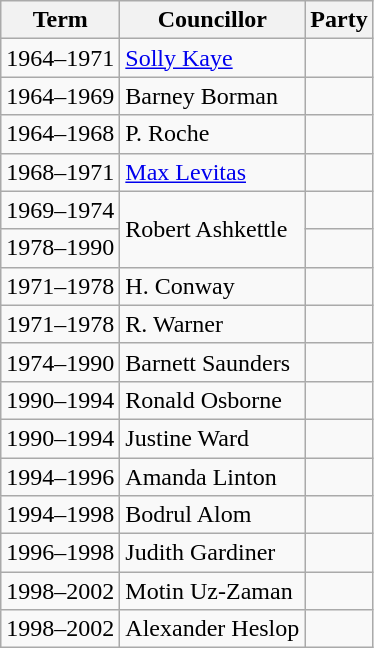<table class="wikitable">
<tr>
<th>Term</th>
<th>Councillor</th>
<th colspan=2>Party</th>
</tr>
<tr>
<td>1964–1971</td>
<td><a href='#'>Solly Kaye</a></td>
<td></td>
</tr>
<tr>
<td>1964–1969</td>
<td>Barney Borman</td>
<td></td>
</tr>
<tr>
<td>1964–1968</td>
<td>P. Roche</td>
<td></td>
</tr>
<tr>
<td>1968–1971</td>
<td><a href='#'>Max Levitas</a></td>
<td></td>
</tr>
<tr>
<td>1969–1974</td>
<td rowspan=2>Robert Ashkettle</td>
<td></td>
</tr>
<tr>
<td>1978–1990</td>
<td></td>
</tr>
<tr>
<td>1971–1978</td>
<td>H. Conway</td>
<td></td>
</tr>
<tr>
<td>1971–1978</td>
<td>R. Warner</td>
<td></td>
</tr>
<tr>
<td>1974–1990</td>
<td>Barnett Saunders</td>
<td></td>
</tr>
<tr>
<td>1990–1994</td>
<td>Ronald Osborne</td>
<td></td>
</tr>
<tr>
<td>1990–1994</td>
<td>Justine Ward</td>
<td></td>
</tr>
<tr>
<td>1994–1996</td>
<td>Amanda Linton</td>
<td></td>
</tr>
<tr>
<td>1994–1998</td>
<td>Bodrul Alom</td>
<td></td>
</tr>
<tr>
<td>1996–1998</td>
<td>Judith Gardiner</td>
<td></td>
</tr>
<tr>
<td>1998–2002</td>
<td>Motin Uz-Zaman</td>
<td></td>
</tr>
<tr>
<td>1998–2002</td>
<td>Alexander Heslop</td>
<td></td>
</tr>
</table>
